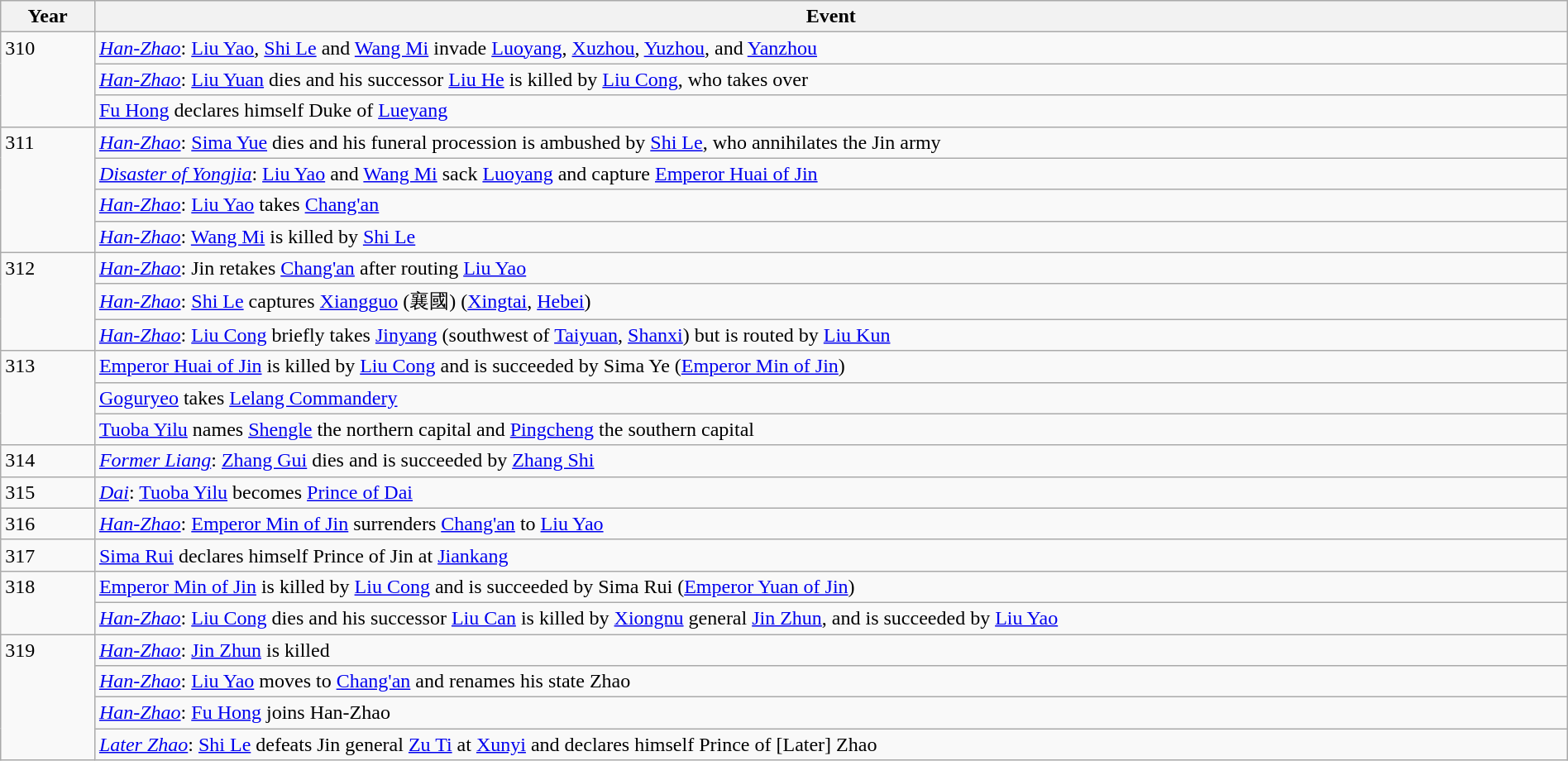<table class="wikitable" style="width:100%;">
<tr>
<th style="width:6%">Year</th>
<th>Event</th>
</tr>
<tr>
<td rowspan="3" style="vertical-align:top;">310</td>
<td><em><a href='#'>Han-Zhao</a></em>: <a href='#'>Liu Yao</a>, <a href='#'>Shi Le</a> and <a href='#'>Wang Mi</a> invade <a href='#'>Luoyang</a>, <a href='#'>Xuzhou</a>, <a href='#'>Yuzhou</a>, and <a href='#'>Yanzhou</a></td>
</tr>
<tr>
<td><em><a href='#'>Han-Zhao</a></em>: <a href='#'>Liu Yuan</a> dies and his successor <a href='#'>Liu He</a> is killed by <a href='#'>Liu Cong</a>, who takes over</td>
</tr>
<tr>
<td><a href='#'>Fu Hong</a> declares himself Duke of <a href='#'>Lueyang</a></td>
</tr>
<tr>
<td rowspan="4" style="vertical-align:top;">311</td>
<td><em><a href='#'>Han-Zhao</a></em>: <a href='#'>Sima Yue</a> dies and his funeral procession is ambushed by <a href='#'>Shi Le</a>, who annihilates the Jin army</td>
</tr>
<tr>
<td><em><a href='#'>Disaster of Yongjia</a></em>: <a href='#'>Liu Yao</a> and <a href='#'>Wang Mi</a> sack <a href='#'>Luoyang</a> and capture <a href='#'>Emperor Huai of Jin</a></td>
</tr>
<tr>
<td><em><a href='#'>Han-Zhao</a></em>: <a href='#'>Liu Yao</a> takes <a href='#'>Chang'an</a></td>
</tr>
<tr>
<td><em><a href='#'>Han-Zhao</a></em>: <a href='#'>Wang Mi</a> is killed by <a href='#'>Shi Le</a></td>
</tr>
<tr>
<td rowspan="3" style="vertical-align:top;">312</td>
<td><em><a href='#'>Han-Zhao</a></em>: Jin retakes <a href='#'>Chang'an</a> after routing <a href='#'>Liu Yao</a></td>
</tr>
<tr>
<td><em><a href='#'>Han-Zhao</a></em>: <a href='#'>Shi Le</a> captures <a href='#'>Xiangguo</a> (襄國) (<a href='#'>Xingtai</a>, <a href='#'>Hebei</a>)</td>
</tr>
<tr>
<td><em><a href='#'>Han-Zhao</a></em>: <a href='#'>Liu Cong</a> briefly takes <a href='#'>Jinyang</a> (southwest of <a href='#'>Taiyuan</a>, <a href='#'>Shanxi</a>) but is routed by <a href='#'>Liu Kun</a></td>
</tr>
<tr>
<td rowspan="3" style="vertical-align:top;">313</td>
<td><a href='#'>Emperor Huai of Jin</a> is killed by <a href='#'>Liu Cong</a> and is succeeded by Sima Ye (<a href='#'>Emperor Min of Jin</a>)</td>
</tr>
<tr>
<td><a href='#'>Goguryeo</a> takes <a href='#'>Lelang Commandery</a></td>
</tr>
<tr>
<td><a href='#'>Tuoba Yilu</a> names <a href='#'>Shengle</a> the northern capital and <a href='#'>Pingcheng</a> the southern capital</td>
</tr>
<tr>
<td>314</td>
<td><em><a href='#'>Former Liang</a></em>: <a href='#'>Zhang Gui</a> dies and is succeeded by <a href='#'>Zhang Shi</a></td>
</tr>
<tr>
<td>315</td>
<td><em><a href='#'>Dai</a></em>: <a href='#'>Tuoba Yilu</a> becomes <a href='#'>Prince of Dai</a></td>
</tr>
<tr>
<td>316</td>
<td><em><a href='#'>Han-Zhao</a></em>: <a href='#'>Emperor Min of Jin</a> surrenders <a href='#'>Chang'an</a> to <a href='#'>Liu Yao</a></td>
</tr>
<tr>
<td>317</td>
<td><a href='#'>Sima Rui</a> declares himself Prince of Jin at <a href='#'>Jiankang</a></td>
</tr>
<tr>
<td rowspan="2" style="vertical-align:top;">318</td>
<td><a href='#'>Emperor Min of Jin</a> is killed by <a href='#'>Liu Cong</a> and is succeeded by Sima Rui (<a href='#'>Emperor Yuan of Jin</a>)</td>
</tr>
<tr>
<td><em><a href='#'>Han-Zhao</a></em>: <a href='#'>Liu Cong</a> dies and his successor <a href='#'>Liu Can</a> is killed by <a href='#'>Xiongnu</a> general <a href='#'>Jin Zhun</a>, and is succeeded by <a href='#'>Liu Yao</a></td>
</tr>
<tr>
<td rowspan="4" style="vertical-align:top;">319</td>
<td><em><a href='#'>Han-Zhao</a></em>: <a href='#'>Jin Zhun</a> is killed</td>
</tr>
<tr>
<td><em><a href='#'>Han-Zhao</a></em>: <a href='#'>Liu Yao</a> moves to <a href='#'>Chang'an</a> and renames his state Zhao</td>
</tr>
<tr>
<td><em><a href='#'>Han-Zhao</a></em>: <a href='#'>Fu Hong</a> joins Han-Zhao</td>
</tr>
<tr>
<td><em><a href='#'>Later Zhao</a></em>: <a href='#'>Shi Le</a> defeats Jin general <a href='#'>Zu Ti</a> at <a href='#'>Xunyi</a> and declares himself Prince of [Later] Zhao</td>
</tr>
</table>
